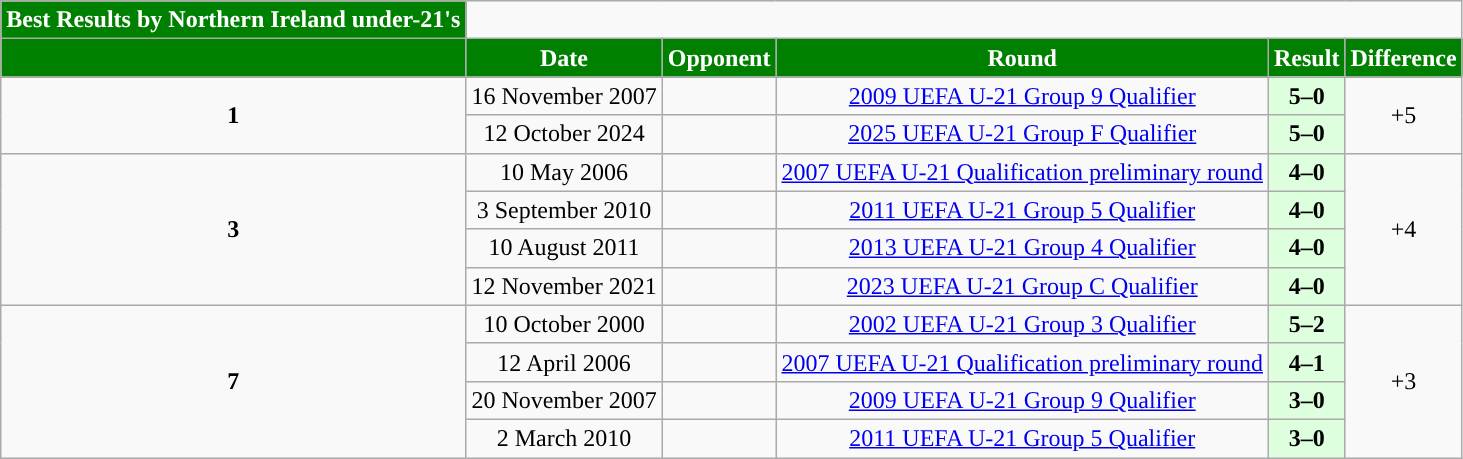<table class="wikitable" style="text-align:center;">
<tr>
<th style="background-color:#008000; color:white; ">Best Results by Northern Ireland under-21's</th>
</tr>
<tr>
<th style="background-color:#008000; color:white; "></th>
<th style="background-color:#008000; color:white; ">Date</th>
<th style="background-color:#008000; color:white; ">Opponent</th>
<th style="background-color:#008000; color:white; ">Round</th>
<th style="background-color:#008000; color:white; ">Result</th>
<th style="background-color:#008000; color:white; ">Difference</th>
</tr>
<tr>
<td rowspan="2"><strong>1</strong></td>
<td>16 November 2007</td>
<td style="text-align:left;"></td>
<td> <a href='#'>2009 UEFA U-21 Group 9 Qualifier</a></td>
<td style="background:#dfd;"><strong>5–0</strong></td>
<td rowspan="2">+5</td>
</tr>
<tr>
<td>12 October 2024</td>
<td style="text-align:left;"></td>
<td> <a href='#'>2025 UEFA U-21 Group F Qualifier</a></td>
<td style="background:#dfd;"><strong>5–0</strong></td>
</tr>
<tr>
<td rowspan="4"><strong>3</strong></td>
<td>10 May 2006</td>
<td style="text-align:left;"></td>
<td> <a href='#'>2007 UEFA U-21 Qualification preliminary round</a></td>
<td style="background:#dfd;"><strong>4–0</strong></td>
<td rowspan="4">+4</td>
</tr>
<tr>
<td>3 September 2010</td>
<td style="text-align:left;"></td>
<td> <a href='#'>2011 UEFA U-21 Group 5 Qualifier</a></td>
<td style="background:#dfd;"><strong>4–0</strong></td>
</tr>
<tr>
<td>10 August 2011</td>
<td style="text-align:left;"></td>
<td> <a href='#'>2013 UEFA U-21 Group 4 Qualifier</a></td>
<td style="background:#dfd;"><strong>4–0</strong></td>
</tr>
<tr>
<td>12 November 2021</td>
<td style="text-align:left;"></td>
<td> <a href='#'>2023 UEFA U-21 Group C Qualifier</a></td>
<td style="background:#dfd;"><strong>4–0</strong></td>
</tr>
<tr>
<td rowspan="4"><strong>7</strong></td>
<td>10 October 2000</td>
<td style="text-align:left;"></td>
<td> <a href='#'>2002 UEFA U-21 Group 3 Qualifier</a></td>
<td style="background:#dfd;"><strong>5–2</strong></td>
<td rowspan="4">+3</td>
</tr>
<tr>
<td>12 April 2006</td>
<td style="text-align:left;"></td>
<td> <a href='#'>2007 UEFA U-21 Qualification preliminary round</a></td>
<td style="background:#dfd;"><strong>4–1</strong></td>
</tr>
<tr>
<td>20 November 2007</td>
<td style="text-align:left;"></td>
<td> <a href='#'>2009 UEFA U-21 Group 9 Qualifier</a></td>
<td style="background:#dfd;"><strong>3–0</strong></td>
</tr>
<tr>
<td>2 March 2010</td>
<td style="text-align:left;"></td>
<td> <a href='#'>2011 UEFA U-21 Group 5 Qualifier</a></td>
<td style="background:#dfd;"><strong>3–0</strong></td>
</tr>
</table>
